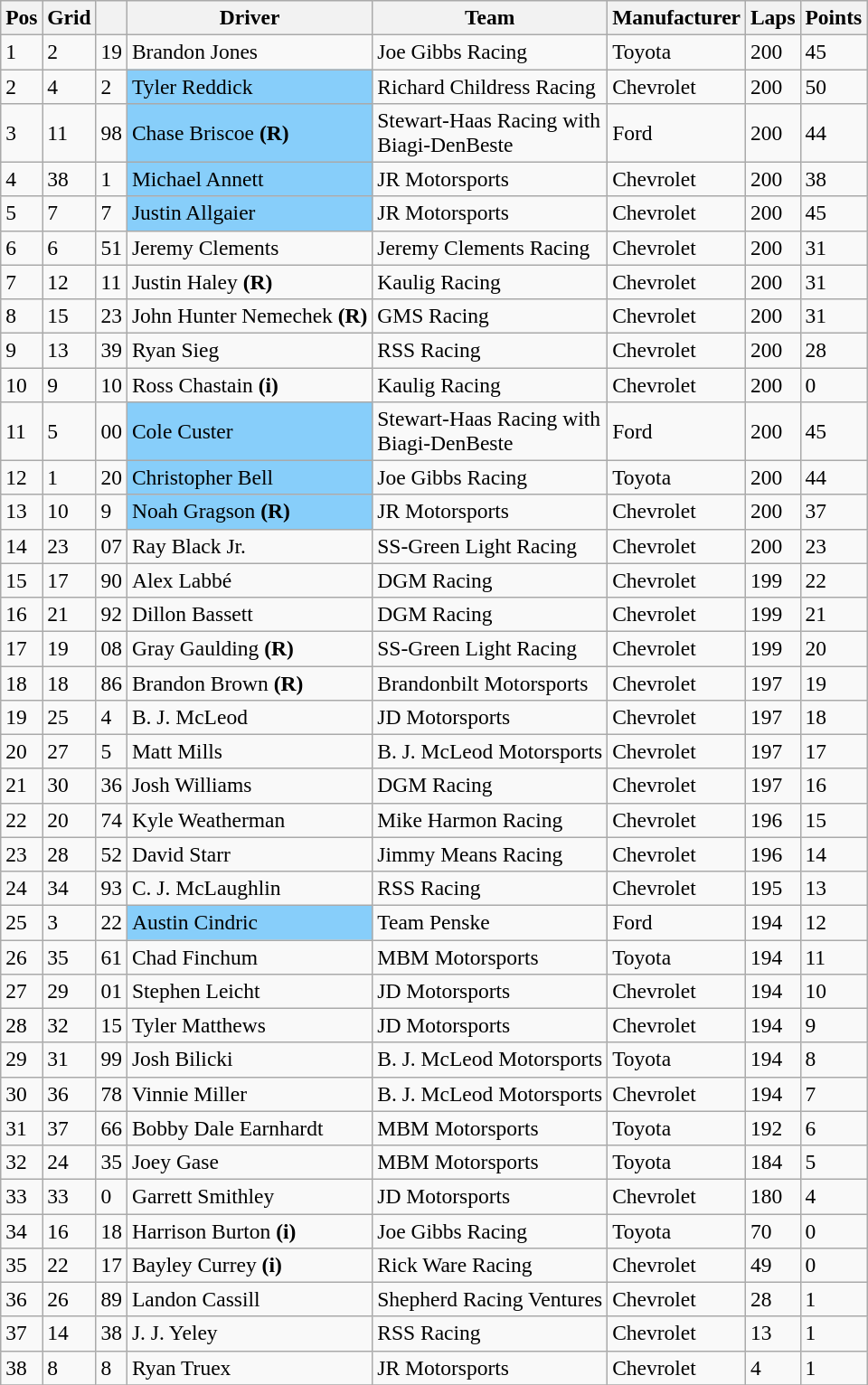<table class="wikitable" style="font-size:98%">
<tr>
<th>Pos</th>
<th>Grid</th>
<th></th>
<th>Driver</th>
<th>Team</th>
<th>Manufacturer</th>
<th>Laps</th>
<th>Points</th>
</tr>
<tr>
<td>1</td>
<td>2</td>
<td>19</td>
<td>Brandon Jones</td>
<td>Joe Gibbs Racing</td>
<td>Toyota</td>
<td>200</td>
<td>45</td>
</tr>
<tr>
<td>2</td>
<td>4</td>
<td>2</td>
<td style="text-align:left;background:#87CEFA">Tyler Reddick</td>
<td>Richard Childress Racing</td>
<td>Chevrolet</td>
<td>200</td>
<td>50</td>
</tr>
<tr>
<td>3</td>
<td>11</td>
<td>98</td>
<td style="text-align:left;background:#87CEFA">Chase Briscoe <strong>(R)</strong></td>
<td>Stewart-Haas Racing with<br>Biagi-DenBeste</td>
<td>Ford</td>
<td>200</td>
<td>44</td>
</tr>
<tr>
<td>4</td>
<td>38</td>
<td>1</td>
<td style="text-align:left;background:#87CEFA">Michael Annett</td>
<td>JR Motorsports</td>
<td>Chevrolet</td>
<td>200</td>
<td>38</td>
</tr>
<tr>
<td>5</td>
<td>7</td>
<td>7</td>
<td style="text-align:left;background:#87CEFA">Justin Allgaier</td>
<td>JR Motorsports</td>
<td>Chevrolet</td>
<td>200</td>
<td>45</td>
</tr>
<tr>
<td>6</td>
<td>6</td>
<td>51</td>
<td>Jeremy Clements</td>
<td>Jeremy Clements Racing</td>
<td>Chevrolet</td>
<td>200</td>
<td>31</td>
</tr>
<tr>
<td>7</td>
<td>12</td>
<td>11</td>
<td>Justin Haley <strong>(R)</strong></td>
<td>Kaulig Racing</td>
<td>Chevrolet</td>
<td>200</td>
<td>31</td>
</tr>
<tr>
<td>8</td>
<td>15</td>
<td>23</td>
<td>John Hunter Nemechek <strong>(R)</strong></td>
<td>GMS Racing</td>
<td>Chevrolet</td>
<td>200</td>
<td>31</td>
</tr>
<tr>
<td>9</td>
<td>13</td>
<td>39</td>
<td>Ryan Sieg</td>
<td>RSS Racing</td>
<td>Chevrolet</td>
<td>200</td>
<td>28</td>
</tr>
<tr>
<td>10</td>
<td>9</td>
<td>10</td>
<td>Ross Chastain <strong>(i)</strong></td>
<td>Kaulig Racing</td>
<td>Chevrolet</td>
<td>200</td>
<td>0</td>
</tr>
<tr>
<td>11</td>
<td>5</td>
<td>00</td>
<td style="text-align:left;background:#87CEFA">Cole Custer</td>
<td>Stewart-Haas Racing with<br>Biagi-DenBeste</td>
<td>Ford</td>
<td>200</td>
<td>45</td>
</tr>
<tr>
<td>12</td>
<td>1</td>
<td>20</td>
<td style="text-align:left;background:#87CEFA">Christopher Bell</td>
<td>Joe Gibbs Racing</td>
<td>Toyota</td>
<td>200</td>
<td>44</td>
</tr>
<tr>
<td>13</td>
<td>10</td>
<td>9</td>
<td style="text-align:left;background:#87CEFA">Noah Gragson <strong>(R)</strong></td>
<td>JR Motorsports</td>
<td>Chevrolet</td>
<td>200</td>
<td>37</td>
</tr>
<tr>
<td>14</td>
<td>23</td>
<td>07</td>
<td>Ray Black Jr.</td>
<td>SS-Green Light Racing</td>
<td>Chevrolet</td>
<td>200</td>
<td>23</td>
</tr>
<tr>
<td>15</td>
<td>17</td>
<td>90</td>
<td>Alex Labbé</td>
<td>DGM Racing</td>
<td>Chevrolet</td>
<td>199</td>
<td>22</td>
</tr>
<tr>
<td>16</td>
<td>21</td>
<td>92</td>
<td>Dillon Bassett</td>
<td>DGM Racing</td>
<td>Chevrolet</td>
<td>199</td>
<td>21</td>
</tr>
<tr>
<td>17</td>
<td>19</td>
<td>08</td>
<td>Gray Gaulding <strong>(R)</strong></td>
<td>SS-Green Light Racing</td>
<td>Chevrolet</td>
<td>199</td>
<td>20</td>
</tr>
<tr>
<td>18</td>
<td>18</td>
<td>86</td>
<td>Brandon Brown <strong>(R)</strong></td>
<td>Brandonbilt Motorsports</td>
<td>Chevrolet</td>
<td>197</td>
<td>19</td>
</tr>
<tr>
<td>19</td>
<td>25</td>
<td>4</td>
<td>B. J. McLeod</td>
<td>JD Motorsports</td>
<td>Chevrolet</td>
<td>197</td>
<td>18</td>
</tr>
<tr>
<td>20</td>
<td>27</td>
<td>5</td>
<td>Matt Mills</td>
<td>B. J. McLeod Motorsports</td>
<td>Chevrolet</td>
<td>197</td>
<td>17</td>
</tr>
<tr>
<td>21</td>
<td>30</td>
<td>36</td>
<td>Josh Williams</td>
<td>DGM Racing</td>
<td>Chevrolet</td>
<td>197</td>
<td>16</td>
</tr>
<tr>
<td>22</td>
<td>20</td>
<td>74</td>
<td>Kyle Weatherman</td>
<td>Mike Harmon Racing</td>
<td>Chevrolet</td>
<td>196</td>
<td>15</td>
</tr>
<tr>
<td>23</td>
<td>28</td>
<td>52</td>
<td>David Starr</td>
<td>Jimmy Means Racing</td>
<td>Chevrolet</td>
<td>196</td>
<td>14</td>
</tr>
<tr>
<td>24</td>
<td>34</td>
<td>93</td>
<td>C. J. McLaughlin</td>
<td>RSS Racing</td>
<td>Chevrolet</td>
<td>195</td>
<td>13</td>
</tr>
<tr>
<td>25</td>
<td>3</td>
<td>22</td>
<td style="text-align:left;background:#87CEFA">Austin Cindric</td>
<td>Team Penske</td>
<td>Ford</td>
<td>194</td>
<td>12</td>
</tr>
<tr>
<td>26</td>
<td>35</td>
<td>61</td>
<td>Chad Finchum</td>
<td>MBM Motorsports</td>
<td>Toyota</td>
<td>194</td>
<td>11</td>
</tr>
<tr>
<td>27</td>
<td>29</td>
<td>01</td>
<td>Stephen Leicht</td>
<td>JD Motorsports</td>
<td>Chevrolet</td>
<td>194</td>
<td>10</td>
</tr>
<tr>
<td>28</td>
<td>32</td>
<td>15</td>
<td>Tyler Matthews</td>
<td>JD Motorsports</td>
<td>Chevrolet</td>
<td>194</td>
<td>9</td>
</tr>
<tr>
<td>29</td>
<td>31</td>
<td>99</td>
<td>Josh Bilicki</td>
<td>B. J. McLeod Motorsports</td>
<td>Toyota</td>
<td>194</td>
<td>8</td>
</tr>
<tr>
<td>30</td>
<td>36</td>
<td>78</td>
<td>Vinnie Miller</td>
<td>B. J. McLeod Motorsports</td>
<td>Chevrolet</td>
<td>194</td>
<td>7</td>
</tr>
<tr>
<td>31</td>
<td>37</td>
<td>66</td>
<td>Bobby Dale Earnhardt</td>
<td>MBM Motorsports</td>
<td>Toyota</td>
<td>192</td>
<td>6</td>
</tr>
<tr>
<td>32</td>
<td>24</td>
<td>35</td>
<td>Joey Gase</td>
<td>MBM Motorsports</td>
<td>Toyota</td>
<td>184</td>
<td>5</td>
</tr>
<tr>
<td>33</td>
<td>33</td>
<td>0</td>
<td>Garrett Smithley</td>
<td>JD Motorsports</td>
<td>Chevrolet</td>
<td>180</td>
<td>4</td>
</tr>
<tr>
<td>34</td>
<td>16</td>
<td>18</td>
<td>Harrison Burton <strong>(i)</strong></td>
<td>Joe Gibbs Racing</td>
<td>Toyota</td>
<td>70</td>
<td>0</td>
</tr>
<tr>
<td>35</td>
<td>22</td>
<td>17</td>
<td>Bayley Currey <strong>(i)</strong></td>
<td>Rick Ware Racing</td>
<td>Chevrolet</td>
<td>49</td>
<td>0</td>
</tr>
<tr>
<td>36</td>
<td>26</td>
<td>89</td>
<td>Landon Cassill</td>
<td>Shepherd Racing Ventures</td>
<td>Chevrolet</td>
<td>28</td>
<td>1</td>
</tr>
<tr>
<td>37</td>
<td>14</td>
<td>38</td>
<td>J. J. Yeley</td>
<td>RSS Racing</td>
<td>Chevrolet</td>
<td>13</td>
<td>1</td>
</tr>
<tr>
<td>38</td>
<td>8</td>
<td>8</td>
<td>Ryan Truex</td>
<td>JR Motorsports</td>
<td>Chevrolet</td>
<td>4</td>
<td>1</td>
</tr>
<tr>
</tr>
</table>
